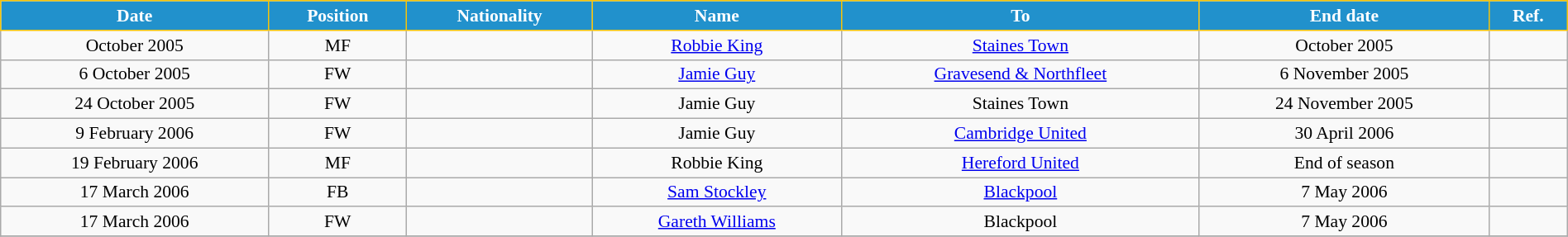<table class="wikitable" style="text-align:center; font-size:90%; width:100%;">
<tr>
<th style="background:#2191CC; color:white; border:1px solid #F7C408; text-align:center;">Date</th>
<th style="background:#2191CC; color:white; border:1px solid #F7C408; text-align:center;">Position</th>
<th style="background:#2191CC; color:white; border:1px solid #F7C408; text-align:center;">Nationality</th>
<th style="background:#2191CC; color:white; border:1px solid #F7C408; text-align:center;">Name</th>
<th style="background:#2191CC; color:white; border:1px solid #F7C408; text-align:center;">To</th>
<th style="background:#2191CC; color:white; border:1px solid #F7C408; text-align:center;">End date</th>
<th style="background:#2191CC; color:white; border:1px solid #F7C408; text-align:center;">Ref.</th>
</tr>
<tr>
<td>October 2005</td>
<td>MF</td>
<td></td>
<td><a href='#'>Robbie King</a></td>
<td> <a href='#'>Staines Town</a></td>
<td>October 2005</td>
<td></td>
</tr>
<tr>
<td>6 October 2005</td>
<td>FW</td>
<td></td>
<td><a href='#'>Jamie Guy</a></td>
<td> <a href='#'>Gravesend & Northfleet</a></td>
<td>6 November 2005</td>
<td></td>
</tr>
<tr>
<td>24 October 2005</td>
<td>FW</td>
<td></td>
<td>Jamie Guy</td>
<td> Staines Town</td>
<td>24 November 2005</td>
<td></td>
</tr>
<tr>
<td>9 February 2006</td>
<td>FW</td>
<td></td>
<td>Jamie Guy</td>
<td> <a href='#'>Cambridge United</a></td>
<td>30 April 2006</td>
<td></td>
</tr>
<tr>
<td>19 February 2006</td>
<td>MF</td>
<td></td>
<td>Robbie King</td>
<td> <a href='#'>Hereford United</a></td>
<td>End of season</td>
<td></td>
</tr>
<tr>
<td>17 March 2006</td>
<td>FB</td>
<td></td>
<td><a href='#'>Sam Stockley</a></td>
<td> <a href='#'>Blackpool</a></td>
<td>7 May 2006</td>
<td></td>
</tr>
<tr>
<td>17 March 2006</td>
<td>FW</td>
<td></td>
<td><a href='#'>Gareth Williams</a></td>
<td> Blackpool</td>
<td>7 May 2006</td>
<td></td>
</tr>
<tr>
</tr>
</table>
